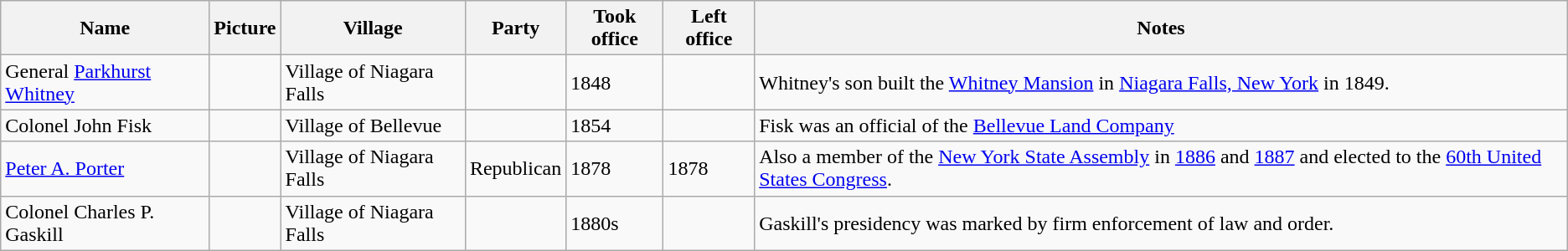<table class="wikitable sortable">
<tr>
<th>Name</th>
<th class="unsortable">Picture</th>
<th>Village</th>
<th>Party</th>
<th>Took office</th>
<th>Left office</th>
<th>Notes</th>
</tr>
<tr>
<td>General <a href='#'>Parkhurst Whitney</a></td>
<td></td>
<td>Village of Niagara Falls</td>
<td></td>
<td>1848</td>
<td></td>
<td>Whitney's son built the <a href='#'>Whitney Mansion</a> in <a href='#'>Niagara Falls, New York</a> in 1849.</td>
</tr>
<tr>
<td>Colonel John Fisk</td>
<td></td>
<td>Village of Bellevue</td>
<td></td>
<td>1854</td>
<td></td>
<td>Fisk was an official of the <a href='#'>Bellevue Land Company</a></td>
</tr>
<tr>
<td><a href='#'>Peter A. Porter</a></td>
<td></td>
<td>Village of Niagara Falls</td>
<td>Republican</td>
<td>1878</td>
<td>1878</td>
<td>Also a member of the <a href='#'>New York State Assembly</a> in <a href='#'>1886</a> and <a href='#'>1887</a> and elected to the <a href='#'>60th United States Congress</a>.</td>
</tr>
<tr>
<td>Colonel Charles P. Gaskill</td>
<td></td>
<td>Village of Niagara Falls</td>
<td></td>
<td>1880s</td>
<td></td>
<td>Gaskill's presidency was marked by firm enforcement of law and order.</td>
</tr>
</table>
